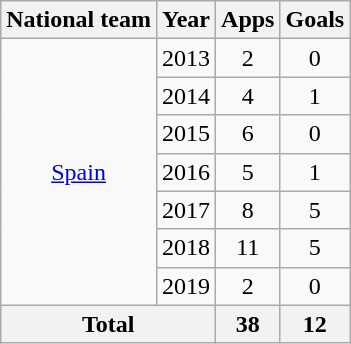<table class="wikitable" style="text-align:center">
<tr>
<th>National team</th>
<th>Year</th>
<th>Apps</th>
<th>Goals</th>
</tr>
<tr>
<td rowspan="7"><a href='#'>Spain</a></td>
<td>2013</td>
<td>2</td>
<td>0</td>
</tr>
<tr>
<td>2014</td>
<td>4</td>
<td>1</td>
</tr>
<tr>
<td>2015</td>
<td>6</td>
<td>0</td>
</tr>
<tr>
<td>2016</td>
<td>5</td>
<td>1</td>
</tr>
<tr>
<td>2017</td>
<td>8</td>
<td>5</td>
</tr>
<tr>
<td>2018</td>
<td>11</td>
<td>5</td>
</tr>
<tr>
<td>2019</td>
<td>2</td>
<td>0</td>
</tr>
<tr>
<th colspan="2">Total</th>
<th>38</th>
<th>12</th>
</tr>
</table>
